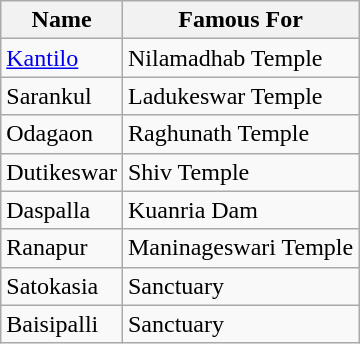<table class="wikitable" border="1">
<tr>
<th>Name</th>
<th>Famous For</th>
</tr>
<tr>
<td><a href='#'>Kantilo</a></td>
<td>Nilamadhab Temple</td>
</tr>
<tr>
<td>Sarankul</td>
<td>Ladukeswar Temple</td>
</tr>
<tr>
<td>Odagaon</td>
<td>Raghunath Temple</td>
</tr>
<tr>
<td>Dutikeswar</td>
<td>Shiv Temple</td>
</tr>
<tr>
<td>Daspalla</td>
<td>Kuanria Dam</td>
</tr>
<tr>
<td>Ranapur</td>
<td>Maninageswari Temple</td>
</tr>
<tr>
<td>Satokasia</td>
<td>Sanctuary</td>
</tr>
<tr>
<td>Baisipalli</td>
<td>Sanctuary</td>
</tr>
</table>
